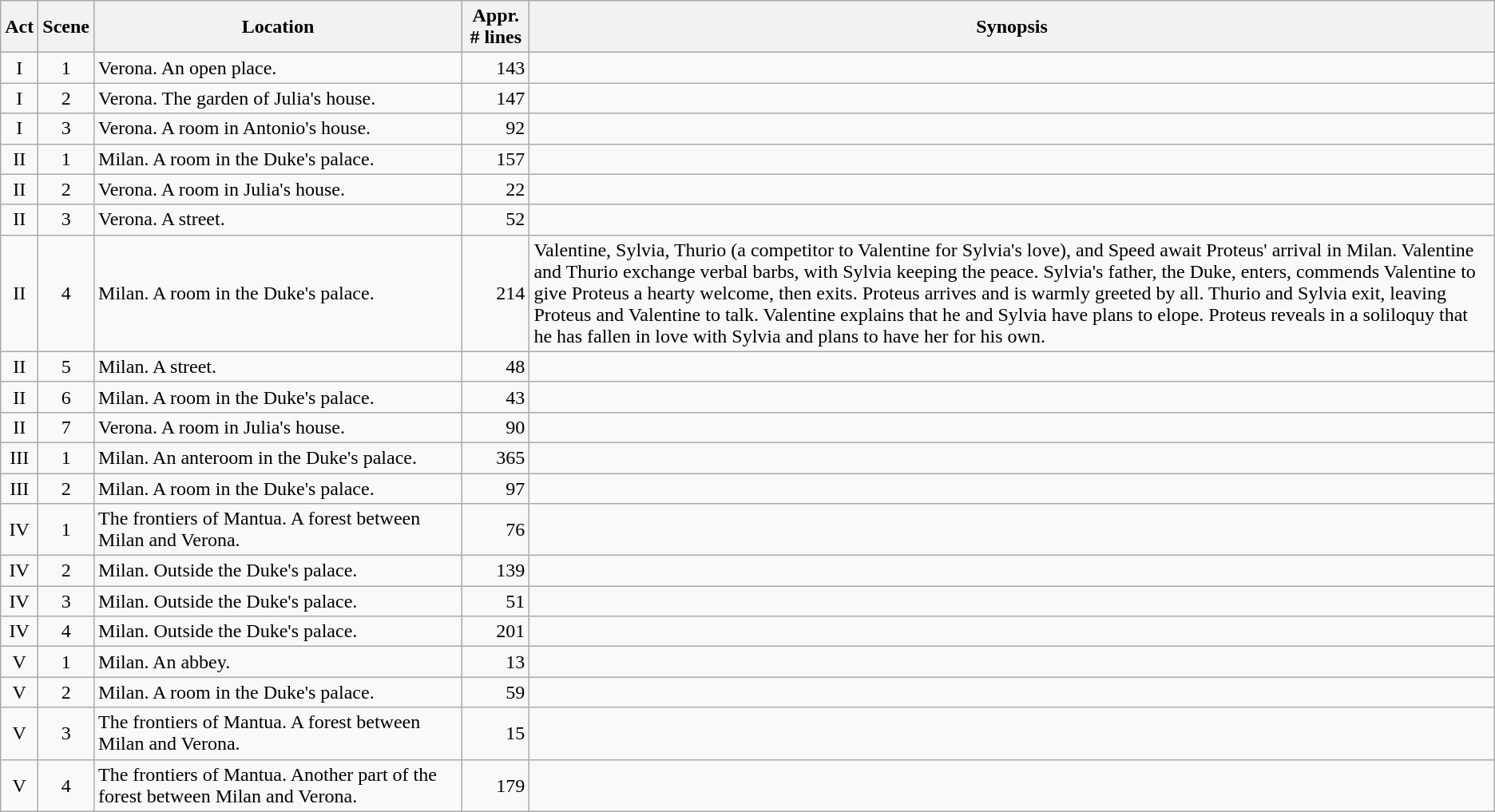<table class="wikitable">
<tr>
<th>Act</th>
<th data-sort-type="number">Scene</th>
<th style="width:300px;">Location</th>
<th data-sort-type="number">Appr. # lines</th>
<th>Synopsis</th>
</tr>
<tr>
<td style="text-align:center;">I</td>
<td style="text-align:center;">1</td>
<td>Verona. An open place.</td>
<td style="text-align:right;">143</td>
<td></td>
</tr>
<tr>
<td style="text-align:center;">I</td>
<td style="text-align:center;">2</td>
<td>Verona. The garden of Julia's house.</td>
<td style="text-align:right;">147</td>
<td></td>
</tr>
<tr>
<td style="text-align:center;">I</td>
<td style="text-align:center;">3</td>
<td>Verona. A room in Antonio's house.</td>
<td style="text-align:right;">92</td>
<td></td>
</tr>
<tr>
<td style="text-align:center;">II</td>
<td style="text-align:center;">1</td>
<td>Milan. A room in the Duke's palace.</td>
<td style="text-align:right;">157</td>
<td></td>
</tr>
<tr>
<td style="text-align:center;">II</td>
<td style="text-align:center;">2</td>
<td>Verona. A room in Julia's house.</td>
<td style="text-align:right;">22</td>
<td></td>
</tr>
<tr>
<td style="text-align:center;">II</td>
<td style="text-align:center;">3</td>
<td>Verona. A street.</td>
<td style="text-align:right;">52</td>
<td></td>
</tr>
<tr>
<td style="text-align:center;">II</td>
<td style="text-align:center;">4</td>
<td>Milan. A room in the Duke's palace.</td>
<td style="text-align:right;">214</td>
<td>Valentine, Sylvia, Thurio (a competitor to Valentine for Sylvia's love), and Speed await Proteus' arrival in Milan. Valentine and Thurio exchange verbal barbs, with Sylvia keeping the peace. Sylvia's father, the Duke, enters, commends Valentine to give Proteus a hearty welcome, then exits. Proteus arrives and is warmly greeted by all. Thurio and Sylvia exit, leaving Proteus and Valentine to talk. Valentine explains that he and Sylvia have plans to elope. Proteus reveals in a soliloquy that he has fallen in love with Sylvia and plans to have her for his own.</td>
</tr>
<tr>
<td style="text-align:center;">II</td>
<td style="text-align:center;">5</td>
<td>Milan. A street.</td>
<td style="text-align:right;">48</td>
<td></td>
</tr>
<tr>
<td style="text-align:center;">II</td>
<td style="text-align:center;">6</td>
<td>Milan. A room in the Duke's palace.</td>
<td style="text-align:right;">43</td>
<td></td>
</tr>
<tr>
<td style="text-align:center;">II</td>
<td style="text-align:center;">7</td>
<td>Verona. A room in Julia's house.</td>
<td style="text-align:right;">90</td>
<td></td>
</tr>
<tr>
<td style="text-align:center;">III</td>
<td style="text-align:center;">1</td>
<td>Milan. An anteroom in the Duke's palace.</td>
<td style="text-align:right;">365</td>
<td></td>
</tr>
<tr>
<td style="text-align:center;">III</td>
<td style="text-align:center;">2</td>
<td>Milan. A room in the Duke's palace.</td>
<td style="text-align:right;">97</td>
<td></td>
</tr>
<tr>
<td style="text-align:center;">IV</td>
<td style="text-align:center;">1</td>
<td>The frontiers of Mantua. A forest between Milan and Verona.</td>
<td style="text-align:right;">76</td>
<td></td>
</tr>
<tr>
<td style="text-align:center;">IV</td>
<td style="text-align:center;">2</td>
<td>Milan. Outside the Duke's palace.</td>
<td style="text-align:right;">139</td>
<td></td>
</tr>
<tr>
<td style="text-align:center;">IV</td>
<td style="text-align:center;">3</td>
<td>Milan. Outside the Duke's palace.</td>
<td style="text-align:right;">51</td>
<td></td>
</tr>
<tr>
<td style="text-align:center;">IV</td>
<td style="text-align:center;">4</td>
<td>Milan. Outside the Duke's palace.</td>
<td style="text-align:right;">201</td>
<td></td>
</tr>
<tr>
<td style="text-align:center;">V</td>
<td style="text-align:center;">1</td>
<td>Milan. An abbey.</td>
<td style="text-align:right;">13</td>
<td></td>
</tr>
<tr>
<td style="text-align:center;">V</td>
<td style="text-align:center;">2</td>
<td>Milan. A room in the Duke's palace.</td>
<td style="text-align:right;">59</td>
<td></td>
</tr>
<tr>
<td style="text-align:center;">V</td>
<td style="text-align:center;">3</td>
<td>The frontiers of Mantua. A forest between Milan and Verona.</td>
<td style="text-align:right;">15</td>
<td></td>
</tr>
<tr>
<td style="text-align:center;">V</td>
<td style="text-align:center;">4</td>
<td>The frontiers of Mantua. Another part of the forest between Milan and Verona.</td>
<td style="text-align:right;">179</td>
<td></td>
</tr>
</table>
